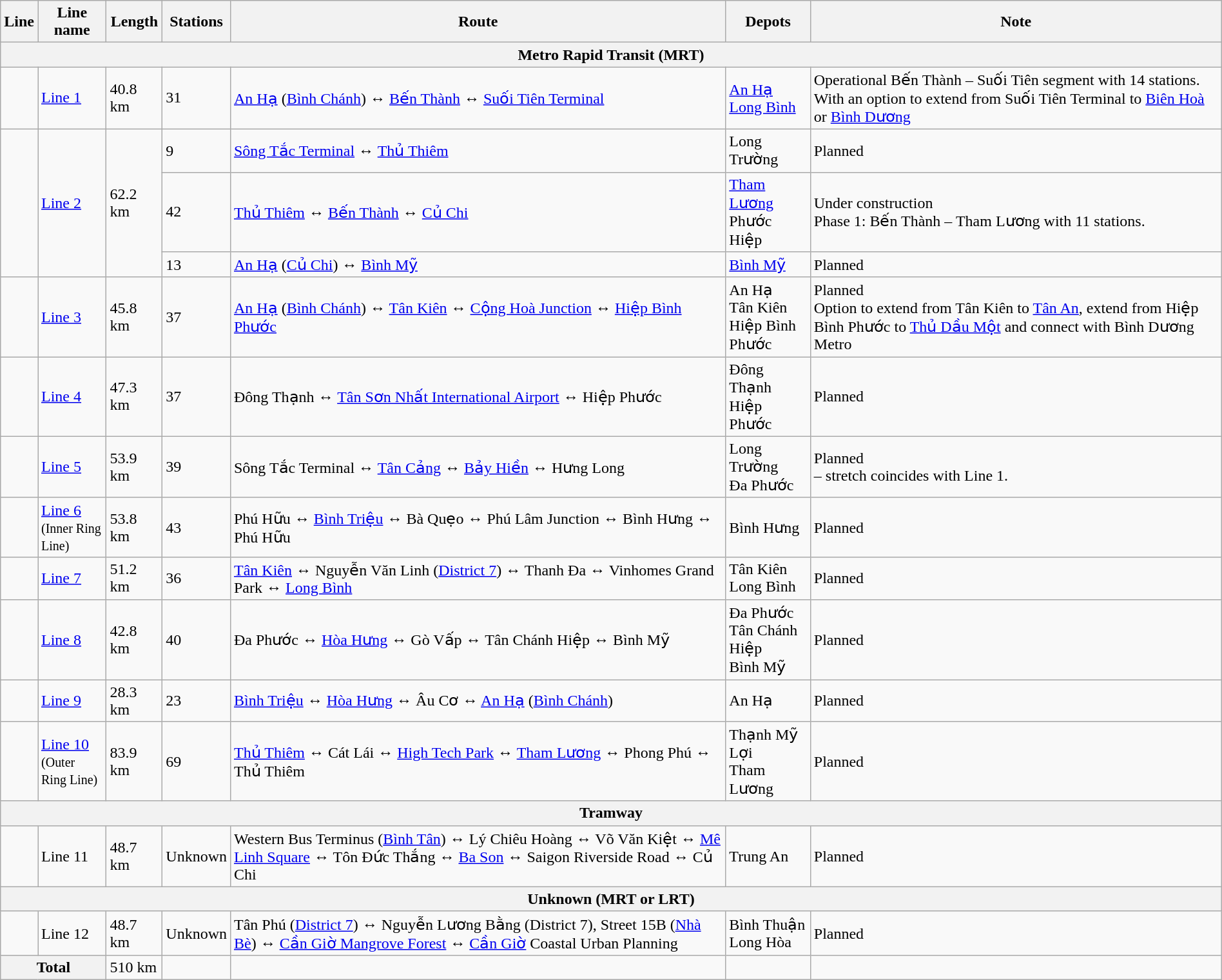<table class="wikitable sortable" style="margin: 0 auto; text-align:left;">
<tr>
<th>Line</th>
<th>Line name</th>
<th>Length</th>
<th>Stations</th>
<th>Route</th>
<th>Depots</th>
<th>Note</th>
</tr>
<tr>
<th colspan="7">Metro Rapid Transit (MRT)</th>
</tr>
<tr>
<td style="text-align:center;"></td>
<td><a href='#'>Line 1</a></td>
<td>40.8 km</td>
<td>31</td>
<td><a href='#'>An Hạ</a> (<a href='#'>Bình Chánh</a>) ↔ <a href='#'>Bến Thành</a> ↔ <a href='#'>Suối Tiên Terminal</a></td>
<td><a href='#'>An Hạ</a><br><a href='#'>Long Bình</a></td>
<td>Operational Bến Thành – Suối Tiên segment with 14 stations.<br>With an option to extend from Suối Tiên Terminal to <a href='#'>Biên Hoà</a> or <a href='#'>Bình Dương</a></td>
</tr>
<tr>
<td rowspan="3" style="text-align:center;"></td>
<td rowspan="3"><a href='#'>Line 2</a></td>
<td rowspan="3">62.2 km</td>
<td>9</td>
<td><a href='#'>Sông Tắc Terminal</a> ↔ <a href='#'>Thủ Thiêm</a></td>
<td>Long Trường</td>
<td>Planned</td>
</tr>
<tr>
<td>42</td>
<td><a href='#'>Thủ Thiêm</a> ↔ <a href='#'>Bến Thành</a> ↔ <a href='#'>Củ Chi</a></td>
<td><a href='#'>Tham Lương</a><br>Phước Hiệp</td>
<td>Under construction<br>Phase 1: Bến Thành – Tham Lương with 11 stations. </td>
</tr>
<tr>
<td>13</td>
<td><a href='#'>An Hạ</a> (<a href='#'>Củ Chi</a>) ↔ <a href='#'>Bình Mỹ</a></td>
<td><a href='#'>Bình Mỹ</a></td>
<td>Planned</td>
</tr>
<tr>
<td style="text-align:center;"></td>
<td><a href='#'>Line 3</a></td>
<td>45.8 km</td>
<td>37</td>
<td><a href='#'>An Hạ</a> (<a href='#'>Bình Chánh</a>) ↔ <a href='#'>Tân Kiên</a> ↔ <a href='#'>Cộng Hoà Junction</a> ↔ <a href='#'>Hiệp Bình Phước</a></td>
<td>An Hạ<br>Tân Kiên<br>Hiệp Bình Phước</td>
<td>Planned<br>Option to extend from Tân Kiên to <a href='#'>Tân An</a>, extend from Hiệp Bình Phước to <a href='#'>Thủ Dầu Một</a> and connect with Bình Dương Metro</td>
</tr>
<tr>
<td style="text-align:center;"></td>
<td><a href='#'>Line 4</a></td>
<td>47.3 km</td>
<td>37</td>
<td>Đông Thạnh ↔ <a href='#'>Tân Sơn Nhất International Airport</a> ↔ Hiệp Phước</td>
<td>Đông Thạnh<br>Hiệp Phước</td>
<td>Planned</td>
</tr>
<tr>
<td style="text-align:center;"></td>
<td><a href='#'>Line 5</a></td>
<td>53.9 km</td>
<td>39</td>
<td>Sông Tắc Terminal ↔ <a href='#'>Tân Cảng</a> ↔ <a href='#'>Bảy Hiền</a> ↔ Hưng Long</td>
<td>Long Trường<br>Đa Phước</td>
<td>Planned<br> –  stretch coincides with Line 1.</td>
</tr>
<tr>
<td style="text-align:center;"></td>
<td><a href='#'>Line 6</a><br><small>(Inner Ring Line)</small></td>
<td>53.8 km</td>
<td>43</td>
<td>Phú Hữu ↔ <a href='#'>Bình Triệu</a> ↔ Bà Quẹo ↔ Phú Lâm Junction ↔ Bình Hưng ↔ Phú Hữu</td>
<td>Bình Hưng</td>
<td>Planned</td>
</tr>
<tr>
<td style="text-align:center;"></td>
<td><a href='#'>Line 7</a></td>
<td>51.2 km</td>
<td>36</td>
<td><a href='#'>Tân Kiên</a> ↔ Nguyễn Văn Linh (<a href='#'>District 7</a>) ↔ Thanh Đa ↔ Vinhomes Grand Park ↔ <a href='#'>Long Bình</a></td>
<td>Tân Kiên<br>Long Bình</td>
<td>Planned</td>
</tr>
<tr>
<td style="text-align:center;"></td>
<td><a href='#'>Line 8</a></td>
<td>42.8 km</td>
<td>40</td>
<td>Đa Phước ↔ <a href='#'>Hòa Hưng</a> ↔ Gò Vấp ↔ Tân Chánh Hiệp ↔ Bình Mỹ</td>
<td>Đa Phước<br>Tân Chánh Hiệp<br>Bình Mỹ</td>
<td>Planned</td>
</tr>
<tr>
<td style="text-align:center;"></td>
<td><a href='#'>Line 9</a></td>
<td>28.3 km</td>
<td>23</td>
<td><a href='#'>Bình Triệu</a> ↔ <a href='#'>Hòa Hưng</a> ↔ Âu Cơ ↔ <a href='#'>An Hạ</a> (<a href='#'>Bình Chánh</a>)</td>
<td>An Hạ</td>
<td>Planned</td>
</tr>
<tr>
<td style="text-align:center;"></td>
<td><a href='#'>Line 10</a><br><small>(Outer Ring Line)</small></td>
<td>83.9 km</td>
<td>69</td>
<td><a href='#'>Thủ Thiêm</a> ↔ Cát Lái ↔ <a href='#'>High Tech Park</a> ↔ <a href='#'>Tham Lương</a> ↔ Phong Phú ↔ Thủ Thiêm</td>
<td>Thạnh Mỹ Lợi<br> Tham Lương</td>
<td>Planned</td>
</tr>
<tr>
<th colspan="7">Tramway</th>
</tr>
<tr>
<td></td>
<td>Line 11<br></td>
<td>48.7 km</td>
<td>Unknown</td>
<td>Western Bus Terminus (<a href='#'>Bình Tân</a>) ↔ Lý Chiêu Hoàng ↔ Võ Văn Kiệt ↔ <a href='#'>Mê Linh Square</a> ↔ Tôn Đức Thắng ↔ <a href='#'>Ba Son</a> ↔ Saigon Riverside Road ↔ Củ Chi</td>
<td>Trung An</td>
<td>Planned</td>
</tr>
<tr>
<th colspan="7">Unknown (MRT or LRT)</th>
</tr>
<tr>
<td></td>
<td>Line 12<br></td>
<td>48.7 km</td>
<td>Unknown</td>
<td>Tân Phú (<a href='#'>District 7</a>) ↔ Nguyễn Lương Bằng (District 7), Street 15B (<a href='#'>Nhà Bè</a>) ↔ <a href='#'>Cần Giờ Mangrove Forest</a> ↔ <a href='#'>Cần Giờ</a> Coastal Urban Planning</td>
<td>Bình Thuận<br>Long Hòa</td>
<td>Planned<br></td>
</tr>
<tr>
<th colspan="2" style="text-align:center;">Total</th>
<td>510 km</td>
<td></td>
<td></td>
<td></td>
</tr>
</table>
